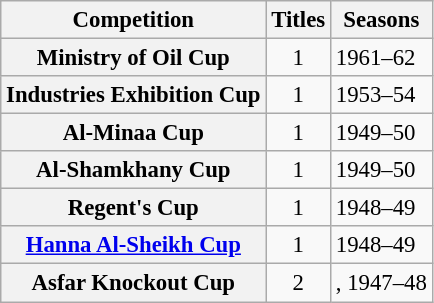<table class="wikitable plainrowheaders" style="font-size:95%; text-align:center;">
<tr>
<th>Competition</th>
<th>Titles</th>
<th>Seasons</th>
</tr>
<tr>
<th scope=row>Ministry of Oil Cup</th>
<td>1</td>
<td align="left">1961–62</td>
</tr>
<tr>
<th scope=row>Industries Exhibition Cup</th>
<td>1</td>
<td align="left">1953–54</td>
</tr>
<tr>
<th scope=row>Al-Minaa Cup</th>
<td>1</td>
<td align="left">1949–50</td>
</tr>
<tr>
<th scope=row>Al-Shamkhany Cup</th>
<td>1</td>
<td align="left">1949–50</td>
</tr>
<tr>
<th scope=row>Regent's Cup</th>
<td>1</td>
<td align="left">1948–49</td>
</tr>
<tr>
<th scope=row><a href='#'>Hanna Al-Sheikh Cup</a></th>
<td>1</td>
<td align="left">1948–49</td>
</tr>
<tr>
<th scope=row>Asfar Knockout Cup</th>
<td>2</td>
<td align="left">, 1947–48</td>
</tr>
</table>
